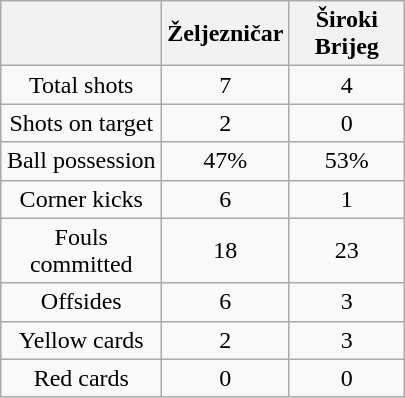<table class="wikitable" style="text-align:center">
<tr>
<th width=100></th>
<th width=70>Željezničar</th>
<th width=70>Široki Brijeg</th>
</tr>
<tr>
<td>Total shots</td>
<td>7</td>
<td>4</td>
</tr>
<tr>
<td>Shots on target</td>
<td>2</td>
<td>0</td>
</tr>
<tr>
<td>Ball possession</td>
<td>47%</td>
<td>53%</td>
</tr>
<tr>
<td>Corner kicks</td>
<td>6</td>
<td>1</td>
</tr>
<tr>
<td>Fouls committed</td>
<td>18</td>
<td>23</td>
</tr>
<tr>
<td>Offsides</td>
<td>6</td>
<td>3</td>
</tr>
<tr>
<td>Yellow cards</td>
<td>2</td>
<td>3</td>
</tr>
<tr>
<td>Red cards</td>
<td>0</td>
<td>0</td>
</tr>
</table>
